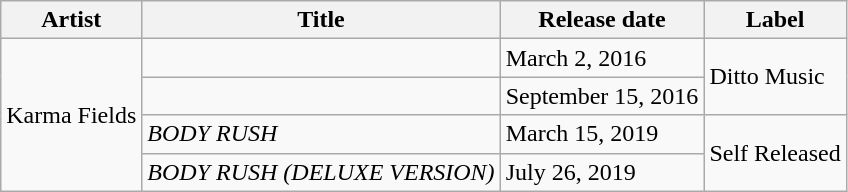<table class="wikitable">
<tr>
<th>Artist</th>
<th>Title</th>
<th>Release date</th>
<th>Label</th>
</tr>
<tr>
<td rowspan="4">Karma Fields</td>
<td><em></em></td>
<td>March 2, 2016</td>
<td rowspan="2">Ditto Music</td>
</tr>
<tr>
<td><em></em></td>
<td>September 15, 2016</td>
</tr>
<tr>
<td><em>BODY RUSH</em></td>
<td>March 15, 2019</td>
<td rowspan="2">Self Released</td>
</tr>
<tr>
<td><em>BODY RUSH (DELUXE VERSION)</em></td>
<td>July 26, 2019</td>
</tr>
</table>
